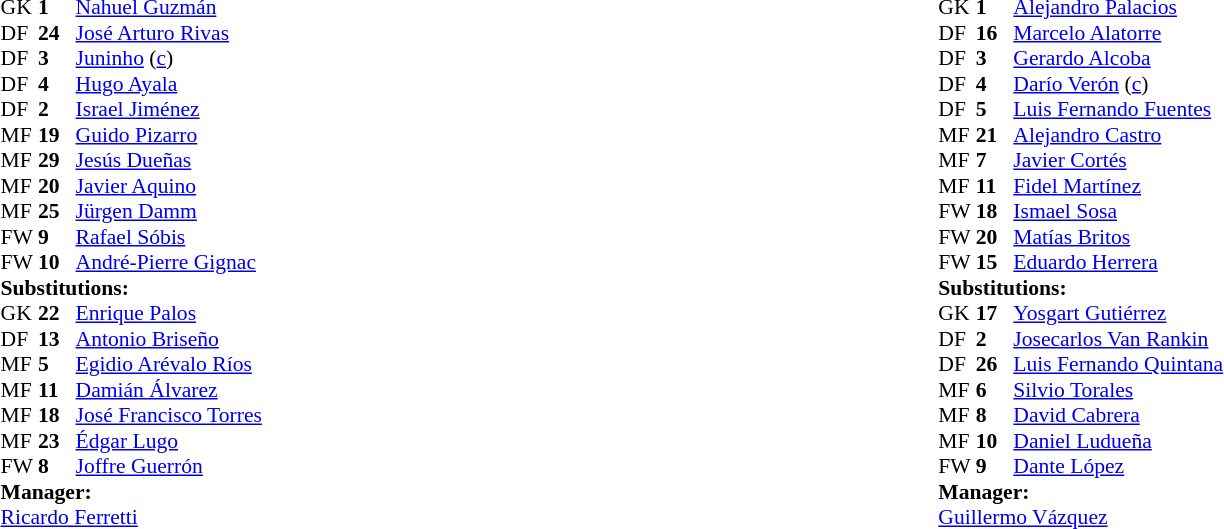<table style="width:100%;">
<tr>
<td valign=top width=50%><br><table style="font-size:90%" cellspacing=0 cellpadding=0 align=center>
<tr>
<th width=25></th>
<th width=25></th>
</tr>
<tr>
<td>GK</td>
<td><strong>1</strong></td>
<td> <a href='#'>Nahuel Guzmán</a></td>
</tr>
<tr>
<td>DF</td>
<td><strong>24</strong></td>
<td> <a href='#'>José Arturo Rivas</a></td>
</tr>
<tr>
<td>DF</td>
<td><strong>3</strong></td>
<td> <a href='#'>Juninho</a> (<a href='#'>c</a>)</td>
</tr>
<tr>
<td>DF</td>
<td><strong>4</strong></td>
<td> <a href='#'>Hugo Ayala</a></td>
</tr>
<tr>
<td>DF</td>
<td><strong>2</strong></td>
<td> <a href='#'>Israel Jiménez</a></td>
</tr>
<tr>
<td>MF</td>
<td><strong>19</strong></td>
<td> <a href='#'>Guido Pizarro</a></td>
</tr>
<tr>
<td>MF</td>
<td><strong>29</strong></td>
<td> <a href='#'>Jesús Dueñas</a></td>
</tr>
<tr>
<td>MF</td>
<td><strong>20</strong></td>
<td> <a href='#'>Javier Aquino</a></td>
<td></td>
<td></td>
</tr>
<tr>
<td>MF</td>
<td><strong>25</strong></td>
<td> <a href='#'>Jürgen Damm</a></td>
<td></td>
<td></td>
</tr>
<tr>
<td>FW</td>
<td><strong>9</strong></td>
<td> <a href='#'>Rafael Sóbis</a></td>
</tr>
<tr>
<td>FW</td>
<td><strong>10</strong></td>
<td> <a href='#'>André-Pierre Gignac</a></td>
</tr>
<tr>
<td colspan=3><strong>Substitutions:</strong></td>
</tr>
<tr>
<td>GK</td>
<td><strong>22</strong></td>
<td> <a href='#'>Enrique Palos</a></td>
</tr>
<tr>
<td>DF</td>
<td><strong>13</strong></td>
<td> <a href='#'>Antonio Briseño</a></td>
</tr>
<tr>
<td>MF</td>
<td><strong>5</strong></td>
<td> <a href='#'>Egidio Arévalo Ríos</a></td>
</tr>
<tr>
<td>MF</td>
<td><strong>11</strong></td>
<td> <a href='#'>Damián Álvarez</a></td>
<td></td>
<td></td>
</tr>
<tr>
<td>MF</td>
<td><strong>18</strong></td>
<td> <a href='#'>José Francisco Torres</a></td>
</tr>
<tr>
<td>MF</td>
<td><strong>23</strong></td>
<td> <a href='#'>Édgar Lugo</a></td>
</tr>
<tr>
<td>FW</td>
<td><strong>8</strong></td>
<td> <a href='#'>Joffre Guerrón</a></td>
<td></td>
<td></td>
</tr>
<tr>
<td colspan=3><strong>Manager:</strong></td>
</tr>
<tr>
<td colspan=4> <a href='#'>Ricardo Ferretti</a></td>
</tr>
</table>
</td>
<td valign=top></td>
<td valign=top width=50%><br><table style="font-size:90%" cellspacing=0 cellpadding=0 align=center>
<tr>
<th width=25></th>
<th width=25></th>
</tr>
<tr>
<td>GK</td>
<td><strong>1</strong></td>
<td> <a href='#'>Alejandro Palacios</a></td>
</tr>
<tr>
<td>DF</td>
<td><strong>16</strong></td>
<td> <a href='#'>Marcelo Alatorre</a></td>
</tr>
<tr>
<td>DF</td>
<td><strong>3</strong></td>
<td> <a href='#'>Gerardo Alcoba</a></td>
</tr>
<tr>
<td>DF</td>
<td><strong>4</strong></td>
<td> <a href='#'>Darío Verón</a> (<a href='#'>c</a>)</td>
</tr>
<tr>
<td>DF</td>
<td><strong>5</strong></td>
<td> <a href='#'>Luis Fernando Fuentes</a></td>
</tr>
<tr>
<td>MF</td>
<td><strong>21</strong></td>
<td> <a href='#'>Alejandro Castro</a></td>
<td></td>
</tr>
<tr>
<td>MF</td>
<td><strong>7</strong></td>
<td> <a href='#'>Javier Cortés</a></td>
</tr>
<tr>
<td>MF</td>
<td><strong>11</strong></td>
<td> <a href='#'>Fidel Martínez</a></td>
<td></td>
<td></td>
</tr>
<tr>
<td>FW</td>
<td><strong>18</strong></td>
<td> <a href='#'>Ismael Sosa</a></td>
<td></td>
</tr>
<tr>
<td>FW</td>
<td><strong>20</strong></td>
<td> <a href='#'>Matías Britos</a></td>
<td></td>
</tr>
<tr>
<td>FW</td>
<td><strong>15</strong></td>
<td> <a href='#'>Eduardo Herrera</a></td>
<td></td>
<td></td>
</tr>
<tr>
<td colspan=3><strong>Substitutions:</strong></td>
</tr>
<tr>
<td>GK</td>
<td><strong>17</strong></td>
<td> <a href='#'>Yosgart Gutiérrez</a></td>
</tr>
<tr>
<td>DF</td>
<td><strong>2</strong></td>
<td> <a href='#'>Josecarlos Van Rankin</a></td>
</tr>
<tr>
<td>DF</td>
<td><strong>26</strong></td>
<td> <a href='#'>Luis Fernando Quintana</a></td>
</tr>
<tr>
<td>MF</td>
<td><strong>6</strong></td>
<td> <a href='#'>Silvio Torales</a></td>
</tr>
<tr>
<td>MF</td>
<td><strong>8</strong></td>
<td> <a href='#'>David Cabrera</a></td>
</tr>
<tr>
<td>MF</td>
<td><strong>10</strong></td>
<td> <a href='#'>Daniel Ludueña</a></td>
<td></td>
<td></td>
</tr>
<tr>
<td>FW</td>
<td><strong>9</strong></td>
<td> <a href='#'>Dante López</a></td>
<td></td>
<td></td>
</tr>
<tr>
<td colspan=3><strong>Manager:</strong></td>
</tr>
<tr>
<td colspan=4> <a href='#'>Guillermo Vázquez</a></td>
</tr>
</table>
</td>
</tr>
</table>
